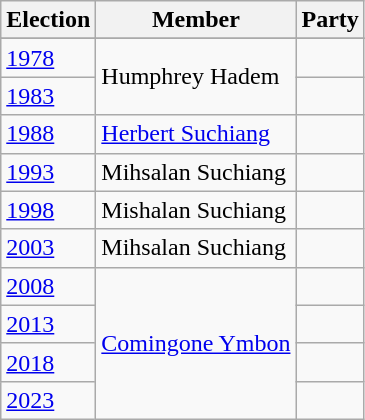<table class="wikitable sortable">
<tr>
<th>Election</th>
<th>Member</th>
<th colspan=2>Party</th>
</tr>
<tr>
</tr>
<tr>
<td><a href='#'>1978</a></td>
<td rowspan=2>Humphrey Hadem</td>
<td></td>
</tr>
<tr>
<td><a href='#'>1983</a></td>
</tr>
<tr>
<td><a href='#'>1988</a></td>
<td><a href='#'>Herbert Suchiang</a></td>
<td></td>
</tr>
<tr>
<td><a href='#'>1993</a></td>
<td>Mihsalan Suchiang</td>
<td></td>
</tr>
<tr>
<td><a href='#'>1998</a></td>
<td>Mishalan Suchiang</td>
<td></td>
</tr>
<tr>
<td><a href='#'>2003</a></td>
<td>Mihsalan Suchiang</td>
</tr>
<tr>
<td><a href='#'>2008</a></td>
<td rowspan=4><a href='#'>Comingone Ymbon</a></td>
<td></td>
</tr>
<tr>
<td><a href='#'>2013</a></td>
</tr>
<tr>
<td><a href='#'>2018</a></td>
<td></td>
</tr>
<tr>
<td><a href='#'>2023</a></td>
</tr>
</table>
